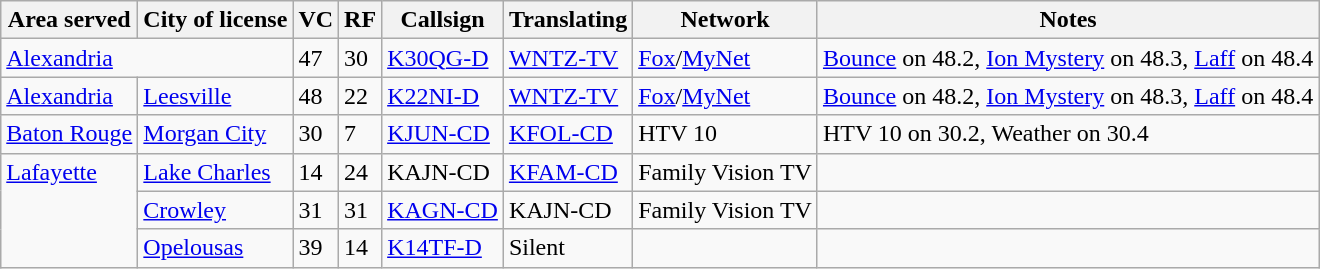<table class="sortable wikitable" style="margin: 1em 1em 1em 0; background: #f9f9f9;">
<tr>
<th>Area served</th>
<th>City of license</th>
<th>VC</th>
<th>RF</th>
<th>Callsign</th>
<th>Translating</th>
<th>Network</th>
<th class="unsortable">Notes</th>
</tr>
<tr style="vertical-align: top; text-align: left;">
<td colspan="2" rowspan="1"><a href='#'>Alexandria</a></td>
<td>47</td>
<td>30</td>
<td><a href='#'>K30QG-D</a></td>
<td><a href='#'>WNTZ-TV</a></td>
<td><a href='#'>Fox</a>/<a href='#'>MyNet</a></td>
<td><a href='#'>Bounce</a> on 48.2, <a href='#'>Ion Mystery</a> on 48.3, <a href='#'>Laff</a> on 48.4</td>
</tr>
<tr style="vertical-align: top; text-align: left;">
<td><a href='#'>Alexandria</a></td>
<td><a href='#'>Leesville</a></td>
<td>48</td>
<td>22</td>
<td><a href='#'>K22NI-D</a></td>
<td><a href='#'>WNTZ-TV</a></td>
<td><a href='#'>Fox</a>/<a href='#'>MyNet</a></td>
<td><a href='#'>Bounce</a> on 48.2, <a href='#'>Ion Mystery</a> on 48.3, <a href='#'>Laff</a> on 48.4</td>
</tr>
<tr style="vertical-align: top; text-align: left;">
<td><a href='#'>Baton Rouge</a></td>
<td><a href='#'>Morgan City</a></td>
<td>30</td>
<td>7</td>
<td><a href='#'>KJUN-CD</a></td>
<td><a href='#'>KFOL-CD</a></td>
<td>HTV 10</td>
<td>HTV 10 on 30.2, Weather on 30.4</td>
</tr>
<tr style="vertical-align: top; text-align: left;">
<td rowspan="3"><a href='#'>Lafayette</a></td>
<td><a href='#'>Lake Charles</a></td>
<td>14</td>
<td>24</td>
<td>KAJN-CD</td>
<td><a href='#'>KFAM-CD</a></td>
<td>Family Vision TV</td>
<td></td>
</tr>
<tr style="vertical-align: top; text-align: left;">
<td><a href='#'>Crowley</a></td>
<td>31</td>
<td>31</td>
<td><a href='#'>KAGN-CD</a></td>
<td>KAJN-CD</td>
<td>Family Vision TV</td>
<td></td>
</tr>
<tr style="vertical-align: top; text-align: left;">
<td><a href='#'>Opelousas</a></td>
<td>39</td>
<td>14</td>
<td><a href='#'>K14TF-D</a></td>
<td>Silent</td>
<td></td>
<td></td>
</tr>
</table>
